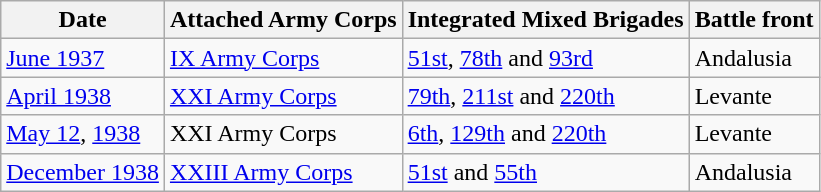<table class = "wikitable">
<tr>
<th>Date</th>
<th>Attached Army Corps</th>
<th>Integrated Mixed Brigades</th>
<th>Battle front</th>
</tr>
<tr>
<td><a href='#'>June 1937</a></td>
<td><a href='#'>IX Army Corps</a></td>
<td><a href='#'>51st</a>, <a href='#'>78th</a> and <a href='#'>93rd</a></td>
<td>Andalusia</td>
</tr>
<tr>
<td><a href='#'>April 1938</a></td>
<td><a href='#'>XXI Army Corps</a></td>
<td><a href='#'>79th</a>, <a href='#'>211st</a> and <a href='#'>220th</a></td>
<td>Levante</td>
</tr>
<tr>
<td><a href='#'>May 12</a>, <a href='#'>1938</a></td>
<td>XXI Army Corps</td>
<td><a href='#'>6th</a>, <a href='#'>129th</a> and <a href='#'>220th</a></td>
<td>Levante</td>
</tr>
<tr>
<td><a href='#'>December 1938</a></td>
<td><a href='#'>XXIII Army Corps</a></td>
<td><a href='#'>51st</a> and <a href='#'>55th</a></td>
<td>Andalusia</td>
</tr>
</table>
